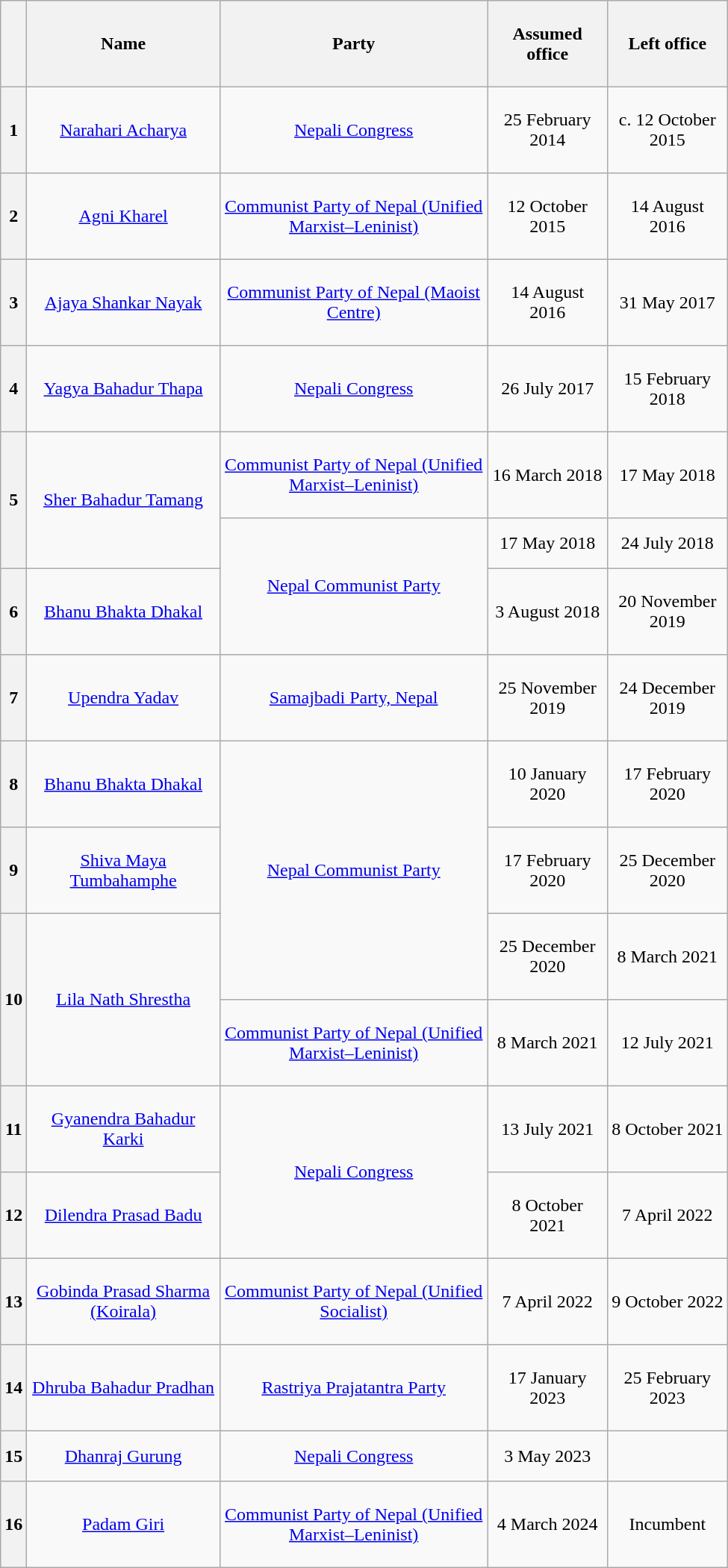<table class="wikitable" style="text-align: center; width: 650px; height: 1400px;">
<tr>
<th scope="col"></th>
<th scope="col">Name</th>
<th scope="col">Party</th>
<th scope="col">Assumed office</th>
<th scope="col">Left office</th>
</tr>
<tr>
<th scope="row">1</th>
<td><a href='#'>Narahari Acharya</a></td>
<td><a href='#'>Nepali Congress</a></td>
<td>25 February 2014</td>
<td>c. 12 October 2015</td>
</tr>
<tr>
<th scope="row">2</th>
<td><a href='#'>Agni Kharel</a></td>
<td><a href='#'>Communist Party of Nepal (Unified Marxist–Leninist)</a></td>
<td>12 October 2015</td>
<td>14 August 2016</td>
</tr>
<tr>
<th scope="row">3</th>
<td><a href='#'>Ajaya Shankar Nayak</a></td>
<td><a href='#'>Communist Party of Nepal (Maoist Centre) </a></td>
<td>14 August 2016</td>
<td>31 May 2017</td>
</tr>
<tr>
<th scope="row">4</th>
<td><a href='#'>Yagya Bahadur Thapa</a></td>
<td><a href='#'>Nepali Congress</a></td>
<td>26 July 2017</td>
<td>15 February 2018</td>
</tr>
<tr>
<th rowspan="2" scope="row">5</th>
<td rowspan="2"><a href='#'>Sher Bahadur Tamang</a></td>
<td><a href='#'>Communist Party of Nepal (Unified Marxist–Leninist)</a></td>
<td>16 March 2018</td>
<td>17 May 2018</td>
</tr>
<tr>
<td rowspan="2"><a href='#'>Nepal Communist Party</a></td>
<td>17 May 2018</td>
<td>24 July 2018</td>
</tr>
<tr>
<th scope="row">6</th>
<td><a href='#'>Bhanu Bhakta Dhakal</a></td>
<td>3 August 2018</td>
<td>20 November 2019</td>
</tr>
<tr>
<th scope="row">7</th>
<td><a href='#'>Upendra Yadav</a></td>
<td><a href='#'>Samajbadi Party, Nepal</a></td>
<td>25 November 2019</td>
<td>24 December 2019</td>
</tr>
<tr>
<th scope="row">8</th>
<td><a href='#'>Bhanu Bhakta Dhakal</a></td>
<td rowspan="3"><a href='#'>Nepal Communist Party</a></td>
<td>10 January 2020</td>
<td>17 February 2020</td>
</tr>
<tr>
<th>9</th>
<td><a href='#'>Shiva Maya Tumbahamphe</a></td>
<td>17 February 2020</td>
<td>25 December 2020</td>
</tr>
<tr>
<th rowspan="2">10</th>
<td rowspan="2"><a href='#'>Lila Nath Shrestha</a></td>
<td>25 December 2020</td>
<td>8 March 2021</td>
</tr>
<tr>
<td><a href='#'>Communist Party of Nepal (Unified Marxist–Leninist)</a></td>
<td>8 March 2021</td>
<td>12 July 2021</td>
</tr>
<tr>
<th>11</th>
<td><a href='#'>Gyanendra Bahadur Karki</a></td>
<td rowspan="2"><a href='#'>Nepali Congress</a></td>
<td>13 July 2021</td>
<td>8 October 2021</td>
</tr>
<tr>
<th>12</th>
<td><a href='#'>Dilendra Prasad Badu</a></td>
<td>8 October 2021</td>
<td>7 April 2022</td>
</tr>
<tr>
<th>13</th>
<td><a href='#'>Gobinda Prasad Sharma (Koirala)</a></td>
<td><a href='#'>Communist Party of Nepal (Unified Socialist)</a></td>
<td>7 April 2022</td>
<td>9 October 2022</td>
</tr>
<tr>
<th>14</th>
<td><a href='#'>Dhruba Bahadur Pradhan</a></td>
<td><a href='#'>Rastriya Prajatantra Party</a></td>
<td>17 January 2023</td>
<td>25 February 2023</td>
</tr>
<tr>
<th>15</th>
<td><a href='#'>Dhanraj Gurung</a></td>
<td><a href='#'>Nepali Congress</a></td>
<td>3 May 2023</td>
<td></td>
</tr>
<tr>
<th>16</th>
<td><a href='#'>Padam Giri</a></td>
<td><a href='#'>Communist Party of Nepal (Unified Marxist–Leninist)</a></td>
<td>4 March 2024</td>
<td>Incumbent</td>
</tr>
</table>
